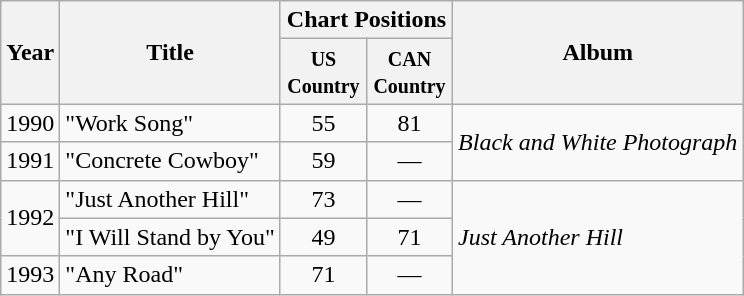<table class="wikitable">
<tr>
<th rowspan="2">Year</th>
<th rowspan="2">Title</th>
<th colspan="2">Chart Positions</th>
<th rowspan="2">Album</th>
</tr>
<tr>
<th width=50><small>US Country</small></th>
<th width=50><small>CAN Country</small></th>
</tr>
<tr>
<td>1990</td>
<td>"Work Song"</td>
<td align="center">55</td>
<td align="center">81</td>
<td rowspan=2><em>Black and White Photograph</em></td>
</tr>
<tr>
<td>1991</td>
<td>"Concrete Cowboy"</td>
<td align="center">59</td>
<td align="center">—</td>
</tr>
<tr>
<td rowspan=2>1992</td>
<td>"Just Another Hill"</td>
<td align="center">73</td>
<td align="center">—</td>
<td rowspan=3><em>Just Another Hill</em></td>
</tr>
<tr>
<td>"I Will Stand by You"</td>
<td align="center">49</td>
<td align="center">71</td>
</tr>
<tr>
<td>1993</td>
<td>"Any Road"</td>
<td align="center">71</td>
<td align="center">—</td>
</tr>
</table>
